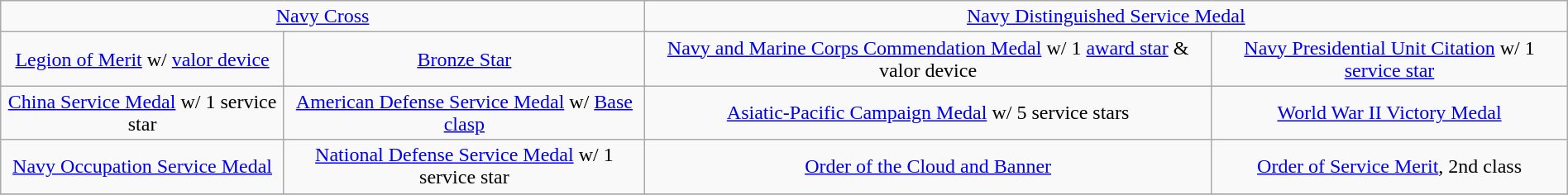<table class="wikitable" style="margin:1em auto; text-align:center;">
<tr>
<td colspan="8"><a href='#'>Navy Cross</a></td>
<td colspan="8"><a href='#'>Navy Distinguished Service Medal</a></td>
</tr>
<tr>
<td colspan="4"><a href='#'>Legion of Merit</a> w/ <a href='#'>valor device</a></td>
<td colspan="4"><a href='#'>Bronze Star</a></td>
<td colspan="4"><a href='#'>Navy and Marine Corps Commendation Medal</a> w/ 1 <a href='#'>award star</a> & valor device</td>
<td colspan="4"><a href='#'>Navy Presidential Unit Citation</a> w/ 1 <a href='#'>service star</a></td>
</tr>
<tr>
<td colspan="4"><a href='#'>China Service Medal</a> w/ 1 service star</td>
<td colspan="4"><a href='#'>American Defense Service Medal</a> w/ <a href='#'>Base clasp</a></td>
<td colspan="4"><a href='#'>Asiatic-Pacific Campaign Medal</a> w/ 5 service stars</td>
<td colspan="4"><a href='#'>World War II Victory Medal</a></td>
</tr>
<tr>
<td colspan="4"><a href='#'>Navy Occupation Service Medal</a></td>
<td colspan="4"><a href='#'>National Defense Service Medal</a> w/ 1 service star</td>
<td colspan="4"><a href='#'>Order of the Cloud and Banner</a></td>
<td colspan="4"><a href='#'>Order of Service Merit</a>, 2nd class</td>
</tr>
<tr>
</tr>
</table>
